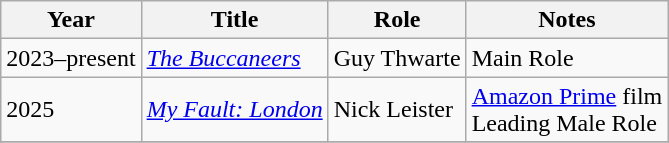<table class="wikitable sortable">
<tr>
<th>Year</th>
<th>Title</th>
<th>Role</th>
<th class="unsortable">Notes</th>
</tr>
<tr>
<td>2023–present</td>
<td><em><a href='#'>The Buccaneers</a></em></td>
<td>Guy Thwarte</td>
<td>Main Role</td>
</tr>
<tr>
<td>2025</td>
<td><em><a href='#'>My Fault: London</a></em></td>
<td>Nick Leister</td>
<td><a href='#'>Amazon Prime</a> film<br>Leading Male Role</td>
</tr>
<tr>
</tr>
</table>
